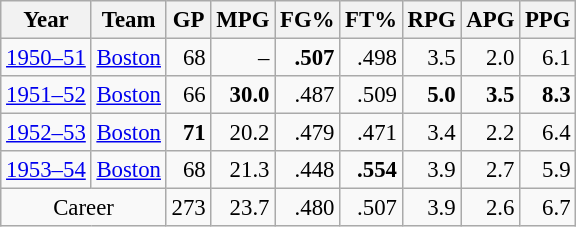<table class="wikitable sortable" style="font-size:95%; text-align:right;">
<tr>
<th>Year</th>
<th>Team</th>
<th>GP</th>
<th>MPG</th>
<th>FG%</th>
<th>FT%</th>
<th>RPG</th>
<th>APG</th>
<th>PPG</th>
</tr>
<tr>
<td style="text-align:left;"><a href='#'>1950–51</a></td>
<td style="text-align:left;"><a href='#'>Boston</a></td>
<td>68</td>
<td>–</td>
<td><strong>.507</strong></td>
<td>.498</td>
<td>3.5</td>
<td>2.0</td>
<td>6.1</td>
</tr>
<tr>
<td style="text-align:left;"><a href='#'>1951–52</a></td>
<td style="text-align:left;"><a href='#'>Boston</a></td>
<td>66</td>
<td><strong>30.0</strong></td>
<td>.487</td>
<td>.509</td>
<td><strong>5.0</strong></td>
<td><strong>3.5</strong></td>
<td><strong>8.3</strong></td>
</tr>
<tr>
<td style="text-align:left;"><a href='#'>1952–53</a></td>
<td style="text-align:left;"><a href='#'>Boston</a></td>
<td><strong>71</strong></td>
<td>20.2</td>
<td>.479</td>
<td>.471</td>
<td>3.4</td>
<td>2.2</td>
<td>6.4</td>
</tr>
<tr>
<td style="text-align:left;"><a href='#'>1953–54</a></td>
<td style="text-align:left;"><a href='#'>Boston</a></td>
<td>68</td>
<td>21.3</td>
<td>.448</td>
<td><strong>.554</strong></td>
<td>3.9</td>
<td>2.7</td>
<td>5.9</td>
</tr>
<tr class="sortbottom">
<td colspan="2" style="text-align:center;">Career</td>
<td>273</td>
<td>23.7</td>
<td>.480</td>
<td>.507</td>
<td>3.9</td>
<td>2.6</td>
<td>6.7</td>
</tr>
</table>
